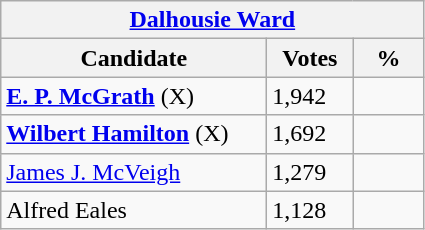<table class="wikitable">
<tr>
<th colspan="3"><a href='#'>Dalhousie Ward</a></th>
</tr>
<tr>
<th style="width: 170px">Candidate</th>
<th style="width: 50px">Votes</th>
<th style="width: 40px">%</th>
</tr>
<tr>
<td><strong><a href='#'>E. P. McGrath</a></strong> (X)</td>
<td>1,942</td>
<td></td>
</tr>
<tr>
<td><strong><a href='#'>Wilbert Hamilton</a></strong> (X)</td>
<td>1,692</td>
<td></td>
</tr>
<tr>
<td><a href='#'>James J. McVeigh</a></td>
<td>1,279</td>
<td></td>
</tr>
<tr>
<td>Alfred Eales</td>
<td>1,128</td>
<td></td>
</tr>
</table>
